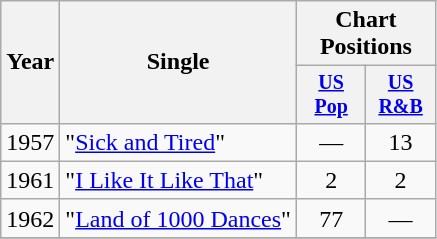<table class="wikitable" style="text-align:center;">
<tr>
<th rowspan="2">Year</th>
<th rowspan="2">Single</th>
<th colspan="2">Chart Positions</th>
</tr>
<tr style="font-size:smaller;">
<th width="40"><a href='#'>US Pop</a></th>
<th width="40"><a href='#'>US<br>R&B</a></th>
</tr>
<tr>
<td rowspan="1">1957</td>
<td align="left">"<a href='#'>Sick and Tired</a>"</td>
<td>—</td>
<td>13</td>
</tr>
<tr>
<td rowspan="1">1961</td>
<td align="left">"<a href='#'>I Like It Like That</a>"</td>
<td>2</td>
<td>2</td>
</tr>
<tr>
<td rowspan="1">1962</td>
<td align="left">"<a href='#'>Land of 1000 Dances</a>"</td>
<td>77</td>
<td>—</td>
</tr>
<tr>
</tr>
</table>
